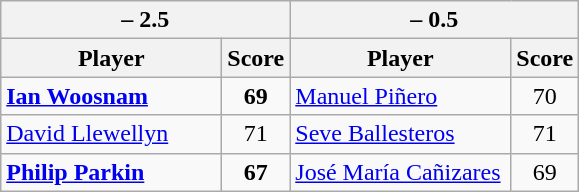<table class=wikitable>
<tr>
<th colspan=2> – 2.5</th>
<th colspan=2> – 0.5</th>
</tr>
<tr>
<th width=140>Player</th>
<th>Score</th>
<th width=140>Player</th>
<th>Score</th>
</tr>
<tr>
<td><strong><a href='#'>Ian Woosnam</a></strong></td>
<td align=center><strong>69</strong></td>
<td><a href='#'>Manuel Piñero</a></td>
<td align=center>70</td>
</tr>
<tr>
<td><a href='#'>David Llewellyn</a></td>
<td align=center>71</td>
<td><a href='#'>Seve Ballesteros</a></td>
<td align=center>71</td>
</tr>
<tr>
<td><strong><a href='#'>Philip Parkin</a></strong></td>
<td align=center><strong>67</strong></td>
<td><a href='#'>José María Cañizares</a></td>
<td align=center>69</td>
</tr>
</table>
